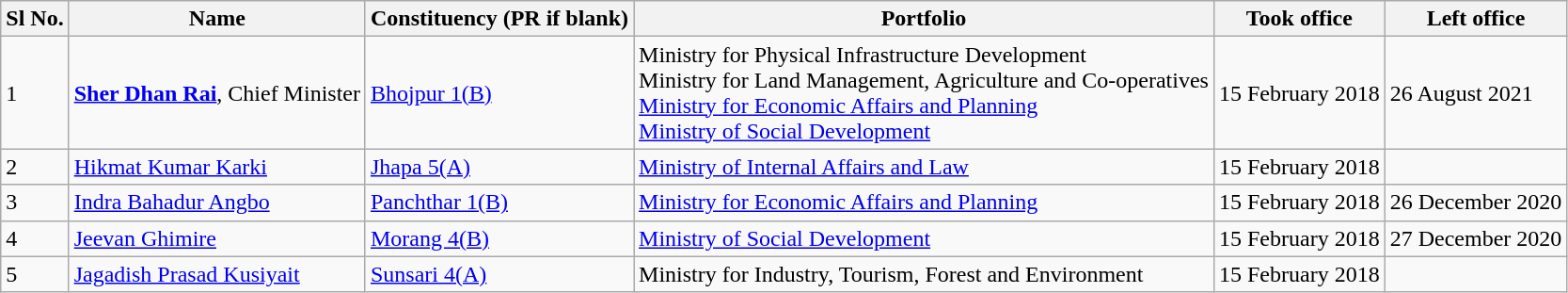<table class="wikitable">
<tr>
<th>Sl No.</th>
<th>Name</th>
<th>Constituency (PR if blank)</th>
<th>Portfolio</th>
<th>Took office</th>
<th>Left office</th>
</tr>
<tr>
<td>1</td>
<td><strong><a href='#'>Sher Dhan Rai</a></strong>, Chief Minister</td>
<td><a href='#'>Bhojpur 1(B)</a></td>
<td>Ministry for Physical Infrastructure Development<br>Ministry for Land Management, Agriculture and Co-operatives<br><a href='#'>Ministry for Economic Affairs and Planning</a><br><a href='#'>Ministry of Social Development</a></td>
<td>15 February 2018</td>
<td>26 August 2021</td>
</tr>
<tr>
<td>2</td>
<td><a href='#'>Hikmat Kumar Karki</a></td>
<td><a href='#'>Jhapa 5(A)</a></td>
<td><a href='#'>Ministry of Internal Affairs and Law</a></td>
<td>15 February 2018</td>
<td></td>
</tr>
<tr>
<td>3</td>
<td><a href='#'>Indra Bahadur Angbo</a></td>
<td><a href='#'>Panchthar 1(B)</a></td>
<td><a href='#'>Ministry for Economic Affairs and Planning</a></td>
<td>15 February 2018</td>
<td>26 December 2020</td>
</tr>
<tr>
<td>4</td>
<td><a href='#'>Jeevan Ghimire</a></td>
<td><a href='#'>Morang 4(B)</a></td>
<td><a href='#'>Ministry of Social Development</a></td>
<td>15 February 2018</td>
<td>27 December 2020</td>
</tr>
<tr>
<td>5</td>
<td><a href='#'>Jagadish Prasad Kusiyait</a></td>
<td><a href='#'>Sunsari 4(A)</a></td>
<td>Ministry for Industry, Tourism, Forest and Environment</td>
<td>15 February 2018</td>
<td></td>
</tr>
</table>
